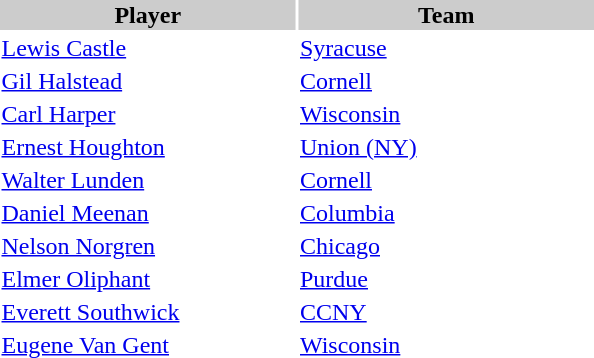<table style="width:400px" "border:'1' 'solid' 'gray'">
<tr>
<th bgcolor="#CCCCCC" style="width:50%">Player</th>
<th bgcolor="#CCCCCC" style="width:50%">Team</th>
</tr>
<tr>
<td><a href='#'>Lewis Castle</a></td>
<td><a href='#'>Syracuse</a></td>
</tr>
<tr>
<td><a href='#'>Gil Halstead</a></td>
<td><a href='#'>Cornell</a></td>
</tr>
<tr>
<td><a href='#'>Carl Harper</a></td>
<td><a href='#'>Wisconsin</a></td>
</tr>
<tr>
<td><a href='#'>Ernest Houghton</a></td>
<td><a href='#'>Union (NY)</a></td>
</tr>
<tr>
<td><a href='#'>Walter Lunden</a></td>
<td><a href='#'>Cornell</a></td>
</tr>
<tr>
<td><a href='#'>Daniel Meenan</a></td>
<td><a href='#'>Columbia</a></td>
</tr>
<tr>
<td><a href='#'>Nelson Norgren</a></td>
<td><a href='#'>Chicago</a></td>
</tr>
<tr>
<td><a href='#'>Elmer Oliphant</a></td>
<td><a href='#'>Purdue</a></td>
</tr>
<tr>
<td><a href='#'>Everett Southwick</a></td>
<td><a href='#'>CCNY</a></td>
</tr>
<tr>
<td><a href='#'>Eugene Van Gent</a></td>
<td><a href='#'>Wisconsin</a></td>
</tr>
</table>
